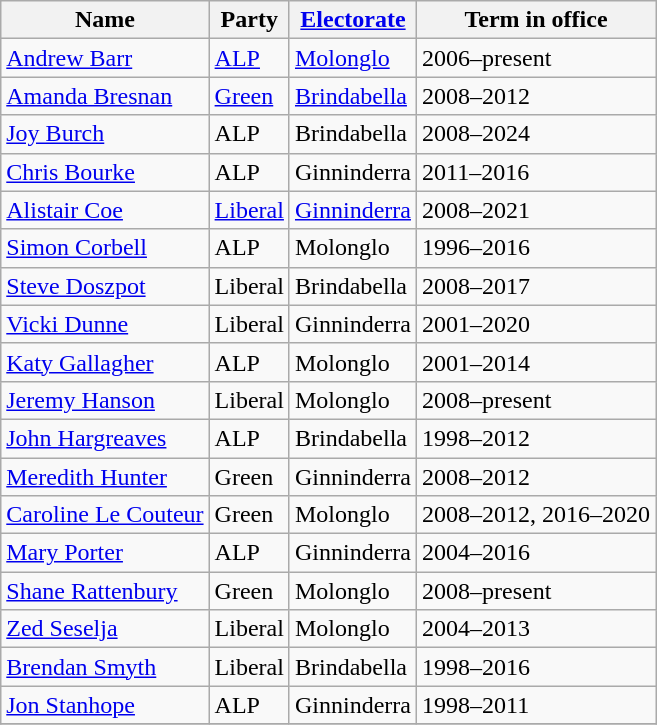<table class="wikitable sortable">
<tr>
<th>Name</th>
<th>Party</th>
<th><a href='#'>Electorate</a></th>
<th>Term in office</th>
</tr>
<tr>
<td><a href='#'>Andrew Barr</a></td>
<td><a href='#'>ALP</a></td>
<td><a href='#'>Molonglo</a></td>
<td>2006–present</td>
</tr>
<tr>
<td><a href='#'>Amanda Bresnan</a></td>
<td><a href='#'>Green</a></td>
<td><a href='#'>Brindabella</a></td>
<td>2008–2012</td>
</tr>
<tr>
<td><a href='#'>Joy Burch</a></td>
<td>ALP</td>
<td>Brindabella</td>
<td>2008–2024</td>
</tr>
<tr>
<td><a href='#'>Chris Bourke</a></td>
<td>ALP</td>
<td>Ginninderra</td>
<td>2011–2016</td>
</tr>
<tr>
<td><a href='#'>Alistair Coe</a></td>
<td><a href='#'>Liberal</a></td>
<td><a href='#'>Ginninderra</a></td>
<td>2008–2021</td>
</tr>
<tr>
<td><a href='#'>Simon Corbell</a></td>
<td>ALP</td>
<td>Molonglo</td>
<td>1996–2016</td>
</tr>
<tr>
<td><a href='#'>Steve Doszpot</a></td>
<td>Liberal</td>
<td>Brindabella</td>
<td>2008–2017</td>
</tr>
<tr>
<td><a href='#'>Vicki Dunne</a></td>
<td>Liberal</td>
<td>Ginninderra</td>
<td>2001–2020</td>
</tr>
<tr>
<td><a href='#'>Katy Gallagher</a></td>
<td>ALP</td>
<td>Molonglo</td>
<td>2001–2014</td>
</tr>
<tr>
<td><a href='#'>Jeremy Hanson</a></td>
<td>Liberal</td>
<td>Molonglo</td>
<td>2008–present</td>
</tr>
<tr>
<td><a href='#'>John Hargreaves</a></td>
<td>ALP</td>
<td>Brindabella</td>
<td>1998–2012</td>
</tr>
<tr>
<td><a href='#'>Meredith Hunter</a></td>
<td>Green</td>
<td>Ginninderra</td>
<td>2008–2012</td>
</tr>
<tr>
<td><a href='#'>Caroline Le Couteur</a></td>
<td>Green</td>
<td>Molonglo</td>
<td>2008–2012, 2016–2020</td>
</tr>
<tr>
<td><a href='#'>Mary Porter</a></td>
<td>ALP</td>
<td>Ginninderra</td>
<td>2004–2016</td>
</tr>
<tr>
<td><a href='#'>Shane Rattenbury</a></td>
<td>Green</td>
<td>Molonglo</td>
<td>2008–present</td>
</tr>
<tr>
<td><a href='#'>Zed Seselja</a></td>
<td>Liberal</td>
<td>Molonglo</td>
<td>2004–2013</td>
</tr>
<tr>
<td><a href='#'>Brendan Smyth</a></td>
<td>Liberal</td>
<td>Brindabella</td>
<td>1998–2016</td>
</tr>
<tr>
<td><a href='#'>Jon Stanhope</a></td>
<td>ALP</td>
<td>Ginninderra</td>
<td>1998–2011</td>
</tr>
<tr>
</tr>
</table>
